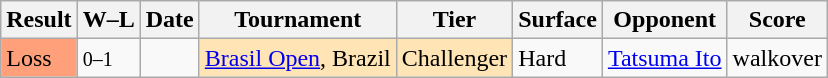<table class="wikitable">
<tr>
<th>Result</th>
<th class="unsortable">W–L</th>
<th>Date</th>
<th>Tournament</th>
<th>Tier</th>
<th>Surface</th>
<th>Opponent</th>
<th class="unsortable">Score</th>
</tr>
<tr>
<td bgcolor=ffa07a>Loss</td>
<td><small>0–1</small></td>
<td><a href='#'></a></td>
<td style="background:moccasin;"><a href='#'>Brasil Open</a>, Brazil</td>
<td style="background:moccasin;">Challenger</td>
<td>Hard</td>
<td> <a href='#'>Tatsuma Ito</a></td>
<td>walkover</td>
</tr>
</table>
